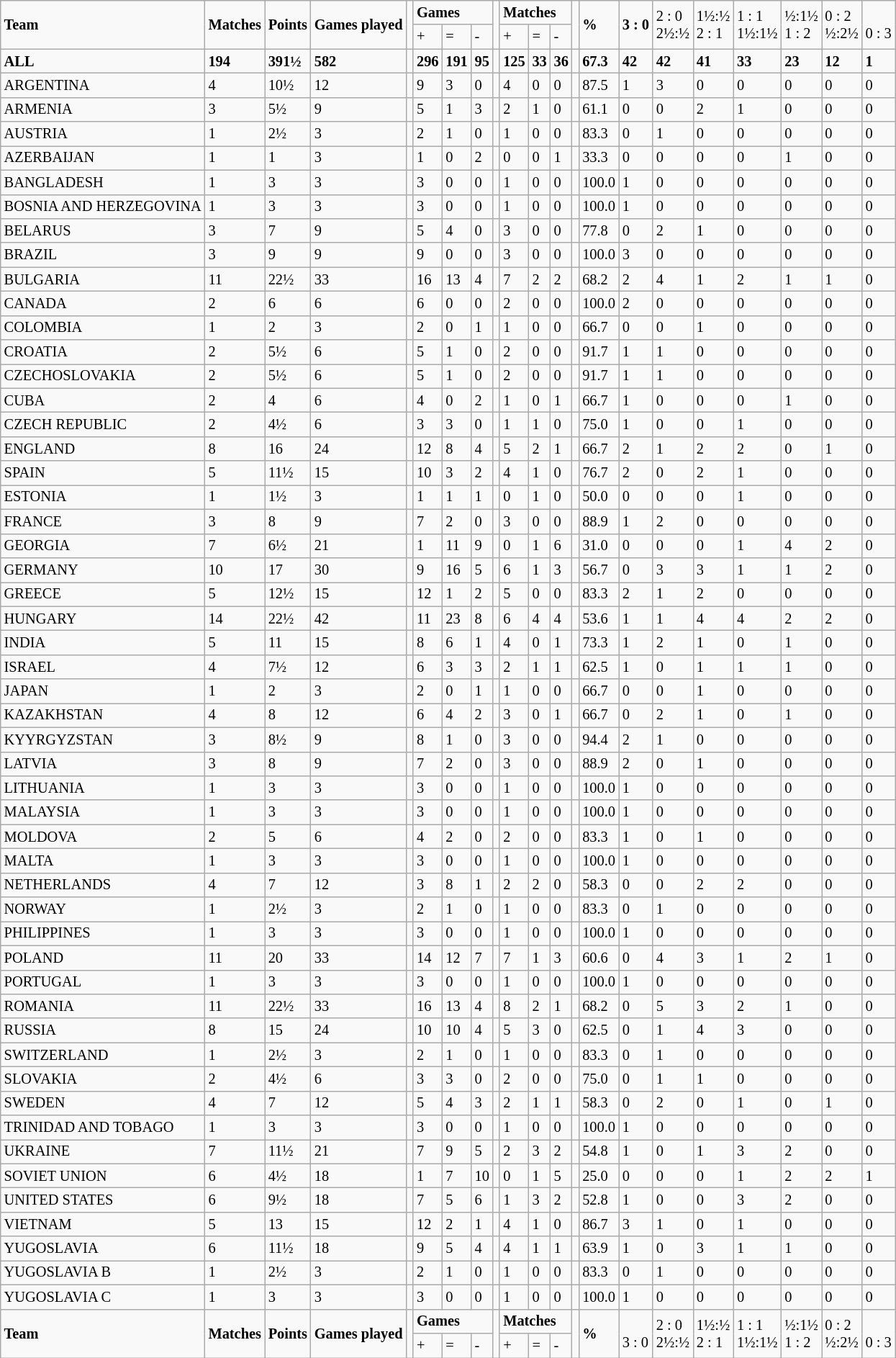<table class="wikitable" style="font-size:85%" align=center>
<tr>
<td rowspan=2 class="bog"><strong>Team</strong></td>
<td rowspan=2 class="bog"><strong>Matches</strong></td>
<td rowspan=2 class="bog"><strong>Points</strong></td>
<td rowspan=2 class="bog"><strong>Games played</strong></td>
<td width=0 rowspan=2 class="bog"></td>
<td colspan=3 class="bog"><strong>Games</strong></td>
<td width=0 rowspan=2 class="bog"></td>
<td colspan=3 class="bog"><strong>Matches</strong></td>
<td width=0 rowspan=2 class="bog"></td>
<td rowspan=2 class="bog"><strong>%</strong></td>
<td rowspan=2 class="bog"><strong>3 : 0</strong></td>
<td rowspan=2 class="bog"><span>2 : 0</span><br><span>2½:½</span></td>
<td rowspan=2 class="bog"><span>1½:½</span><br><span>2 : 1</span></td>
<td rowspan=2 class="bog"><span>1 : 1</span><br><span>1½:1½</span></td>
<td rowspan=2 class="bog"><span>½:1½</span><br><span>1 : 2</span></td>
<td rowspan=2 class="bog"><span>0 : 2</span><br><span>½:2½</span></td>
<td rowspan=2 class="bog"> <br><span>0 : 3</span></td>
</tr>
<tr>
<td class="bog">+</td>
<td class="bog">=</td>
<td class="bog">-</td>
<td class="bog">+</td>
<td class="bog">=</td>
<td class="bog">-</td>
</tr>
<tr>
<td class="bog"><strong>ALL</strong></td>
<td class="bog"><strong>194</strong></td>
<td class="bog"><strong>391½</strong></td>
<td class="bog"><strong>582</strong></td>
<td class="bog"></td>
<td class="bog"><strong>296</strong></td>
<td class="bog"><strong>191</strong></td>
<td class="bog"><strong>95</strong></td>
<td class="bog"></td>
<td class="bog"><strong>125</strong></td>
<td class="bog"><strong>33</strong></td>
<td class="bog"><strong>36</strong></td>
<td class="bog"></td>
<td class="bog"><strong>67.3</strong></td>
<td class="bog"><strong>42</strong></td>
<td class="bog"><strong>42</strong></td>
<td class="bog"><strong>41</strong></td>
<td class="bog"><strong>33</strong></td>
<td class="bog"><strong>23</strong></td>
<td class="bog"><strong>12</strong></td>
<td class="bog"><strong>1</strong></td>
</tr>
<tr>
<td title="1982-1988">ARGENTINA</td>
<td title="1982-1988">4</td>
<td title="1982-1988">10½</td>
<td title="1982-1988">12</td>
<td></td>
<td>9</td>
<td>3</td>
<td>0</td>
<td></td>
<td>4</td>
<td>0</td>
<td>0</td>
<td></td>
<td>87.5</td>
<td title="1986">1</td>
<td title="1982-1984, 1988">3</td>
<td title="">0</td>
<td title="">0</td>
<td title="">0</td>
<td title="">0</td>
<td title="">0</td>
</tr>
<tr>
<td title="1992, 2002, 2006">ARMENIA</td>
<td title="1992, 2002, 2006">3</td>
<td title="1992, 2002, 2006">5½</td>
<td title="1992, 2002, 2006">9</td>
<td></td>
<td>5</td>
<td>1</td>
<td>3</td>
<td></td>
<td>2</td>
<td>1</td>
<td>0</td>
<td></td>
<td>61.1</td>
<td title="">0</td>
<td title="">0</td>
<td title="1992, 2006">2</td>
<td title="2002">1</td>
<td title="">0</td>
<td title="">0</td>
<td title="">0</td>
</tr>
<tr>
<td title="1992">AUSTRIA</td>
<td title="1992">1</td>
<td title="1992">2½</td>
<td title="1992">3</td>
<td></td>
<td>2</td>
<td>1</td>
<td>0</td>
<td></td>
<td>1</td>
<td>0</td>
<td>0</td>
<td></td>
<td>83.3</td>
<td title="">0</td>
<td title="1992">1</td>
<td title="">0</td>
<td title="">0</td>
<td title="">0</td>
<td title="">0</td>
<td title="">0</td>
</tr>
<tr>
<td title="1992">AZERBAIJAN</td>
<td title="1992">1</td>
<td title="1992">1</td>
<td title="1992">3</td>
<td></td>
<td>1</td>
<td>0</td>
<td>2</td>
<td></td>
<td>0</td>
<td>0</td>
<td>1</td>
<td></td>
<td>33.3</td>
<td title="">0</td>
<td title="">0</td>
<td title="">0</td>
<td title="">0</td>
<td title="1992">1</td>
<td title="">0</td>
<td title="">0</td>
</tr>
<tr>
<td title="1990">BANGLADESH</td>
<td title="1990">1</td>
<td title="1990">3</td>
<td title="1990">3</td>
<td></td>
<td>3</td>
<td>0</td>
<td>0</td>
<td></td>
<td>1</td>
<td>0</td>
<td>0</td>
<td></td>
<td>100.0</td>
<td title="1990">1</td>
<td title="">0</td>
<td title="">0</td>
<td title="">0</td>
<td title="">0</td>
<td title="">0</td>
<td title="">0</td>
</tr>
<tr>
<td title="2002">BOSNIA AND HERZEGOVINA</td>
<td title="2002">1</td>
<td title="2002">3</td>
<td title="2002">3</td>
<td></td>
<td>3</td>
<td>0</td>
<td>0</td>
<td></td>
<td>1</td>
<td>0</td>
<td>0</td>
<td></td>
<td>100.0</td>
<td title="2002">1</td>
<td title="">0</td>
<td title="">0</td>
<td title="">0</td>
<td title="">0</td>
<td title="">0</td>
<td title="">0</td>
</tr>
<tr>
<td title="1994, 2002, 2006">BELARUS</td>
<td title="1994, 2002, 2006">3</td>
<td title="1994, 2002, 2006">7</td>
<td title="1994, 2002, 2006">9</td>
<td></td>
<td>5</td>
<td>4</td>
<td>0</td>
<td></td>
<td>3</td>
<td>0</td>
<td>0</td>
<td></td>
<td>77.8</td>
<td title="">0</td>
<td title="2002, 2006">2</td>
<td title="1994">1</td>
<td title="">0</td>
<td title="">0</td>
<td title="">0</td>
<td title="">0</td>
</tr>
<tr>
<td title="1982-1984, 2000">BRAZIL</td>
<td title="1982-1984, 2000">3</td>
<td title="1982-1984, 2000">9</td>
<td title="1982-1984, 2000">9</td>
<td></td>
<td>9</td>
<td>0</td>
<td>0</td>
<td></td>
<td>3</td>
<td>0</td>
<td>0</td>
<td></td>
<td>100.0</td>
<td title="1982-1984, 2000">3</td>
<td title="">0</td>
<td title="">0</td>
<td title="">0</td>
<td title="">0</td>
<td title="">0</td>
<td title="">0</td>
</tr>
<tr>
<td title="1980-1992, 1996-1998, 2002, 2006">BULGARIA</td>
<td title="1980-1992, 1996-1998, 2002, 2006">11</td>
<td title="1980-1992, 1996-1998, 2002, 2006">22½</td>
<td title="1980-1992, 1996-1998, 2002, 2006">33</td>
<td></td>
<td>16</td>
<td>13</td>
<td>4</td>
<td></td>
<td>7</td>
<td>2</td>
<td>2</td>
<td></td>
<td>68.2</td>
<td title="1980, 1992">2</td>
<td title="1982, 1986, 1996, 2002">4</td>
<td title="1990">1</td>
<td title="1998, 2006">2</td>
<td title="1988">1</td>
<td title="1984">1</td>
<td title="">0</td>
</tr>
<tr>
<td title="1980, 1984">CANADA</td>
<td title="1980, 1984">2</td>
<td title="1980, 1984">6</td>
<td title="1980, 1984">6</td>
<td></td>
<td>6</td>
<td>0</td>
<td>0</td>
<td></td>
<td>2</td>
<td>0</td>
<td>0</td>
<td></td>
<td>100.0</td>
<td title="1980, 1984">2</td>
<td title="">0</td>
<td title="">0</td>
<td title="">0</td>
<td title="">0</td>
<td title="">0</td>
<td title="">0</td>
</tr>
<tr>
<td title="1982">COLOMBIA</td>
<td title="1982">1</td>
<td title="1982">2</td>
<td title="1982">3</td>
<td></td>
<td>2</td>
<td>0</td>
<td>1</td>
<td></td>
<td>1</td>
<td>0</td>
<td>0</td>
<td></td>
<td>66.7</td>
<td title="">0</td>
<td title="">0</td>
<td title="1982">1</td>
<td title="">0</td>
<td title="">0</td>
<td title="">0</td>
<td title="">0</td>
</tr>
<tr>
<td title="1994-1996">CROATIA</td>
<td title="1994-1996">2</td>
<td title="1994-1996">5½</td>
<td title="1994-1996">6</td>
<td></td>
<td>5</td>
<td>1</td>
<td>0</td>
<td></td>
<td>2</td>
<td>0</td>
<td>0</td>
<td></td>
<td>91.7</td>
<td title="1996">1</td>
<td title="1994">1</td>
<td title="">0</td>
<td title="">0</td>
<td title="">0</td>
<td title="">0</td>
<td title="">0</td>
</tr>
<tr>
<td title="1988, 1992">CZECHOSLOVAKIA</td>
<td title="1988, 1992">2</td>
<td title="1988, 1992">5½</td>
<td title="1988, 1992">6</td>
<td></td>
<td>5</td>
<td>1</td>
<td>0</td>
<td></td>
<td>2</td>
<td>0</td>
<td>0</td>
<td></td>
<td>91.7</td>
<td title="1992">1</td>
<td title="1988">1</td>
<td title="">0</td>
<td title="">0</td>
<td title="">0</td>
<td title="">0</td>
<td title="">0</td>
</tr>
<tr>
<td title="1986, 1990">CUBA</td>
<td title="1986, 1990">2</td>
<td title="1986, 1990">4</td>
<td title="1986, 1990">6</td>
<td></td>
<td>4</td>
<td>0</td>
<td>2</td>
<td></td>
<td>1</td>
<td>0</td>
<td>1</td>
<td></td>
<td>66.7</td>
<td title="1990">1</td>
<td title="">0</td>
<td title="">0</td>
<td title="">0</td>
<td title="1986">1</td>
<td title="">0</td>
<td title="">0</td>
</tr>
<tr>
<td title="1998-2000">CZECH REPUBLIC</td>
<td title="1998-2000">2</td>
<td title="1998-2000">4½</td>
<td title="1998-2000">6</td>
<td></td>
<td>3</td>
<td>3</td>
<td>0</td>
<td></td>
<td>1</td>
<td>1</td>
<td>0</td>
<td></td>
<td>75.0</td>
<td title="2000">1</td>
<td title="">0</td>
<td title="">0</td>
<td title="1998">1</td>
<td title="">0</td>
<td title="">0</td>
<td title="">0</td>
</tr>
<tr>
<td title="1980-1986, 1990, 1996, 2004-2006">ENGLAND</td>
<td title="1980-1986, 1990, 1996, 2004-2006">8</td>
<td title="1980-1986, 1990, 1996, 2004-2006">16</td>
<td title="1980-1986, 1990, 1996, 2004-2006">24</td>
<td></td>
<td>12</td>
<td>8</td>
<td>4</td>
<td></td>
<td>5</td>
<td>2</td>
<td>1</td>
<td></td>
<td>66.7</td>
<td title="2004-2006">2</td>
<td title="1984">1</td>
<td title="1982, 1990">2</td>
<td title="1980, 1986">2</td>
<td title="">0</td>
<td title="1996">1</td>
<td title="">0</td>
</tr>
<tr>
<td title="1980-1982, 1986, 1998-2000">SPAIN</td>
<td title="1980-1982, 1986, 1998-2000">5</td>
<td title="1980-1982, 1986, 1998-2000">11½</td>
<td title="1980-1982, 1986, 1998-2000">15</td>
<td></td>
<td>10</td>
<td>3</td>
<td>2</td>
<td></td>
<td>4</td>
<td>1</td>
<td>0</td>
<td></td>
<td>76.7</td>
<td title="1998-2000">2</td>
<td title="">0</td>
<td title="1982, 1986">2</td>
<td title="1980">1</td>
<td title="">0</td>
<td title="">0</td>
<td title="">0</td>
</tr>
<tr>
<td title="1994">ESTONIA</td>
<td title="1994">1</td>
<td title="1994">1½</td>
<td title="1994">3</td>
<td></td>
<td>1</td>
<td>1</td>
<td>1</td>
<td></td>
<td>0</td>
<td>1</td>
<td>0</td>
<td></td>
<td>50.0</td>
<td title="">0</td>
<td title="">0</td>
<td title="">0</td>
<td title="1994">1</td>
<td title="">0</td>
<td title="">0</td>
<td title="">0</td>
</tr>
<tr>
<td title="2002-2006">FRANCE</td>
<td title="2002-2006">3</td>
<td title="2002-2006">8</td>
<td title="2002-2006">9</td>
<td></td>
<td>7</td>
<td>2</td>
<td>0</td>
<td></td>
<td>3</td>
<td>0</td>
<td>0</td>
<td></td>
<td>88.9</td>
<td title="2002">1</td>
<td title="2004-2006">2</td>
<td title="">0</td>
<td title="">0</td>
<td title="">0</td>
<td title="">0</td>
<td title="">0</td>
</tr>
<tr>
<td title="1992-2004">GEORGIA</td>
<td title="1992-2004">7</td>
<td title="1992-2004">6½</td>
<td title="1992-2004">21</td>
<td></td>
<td>1</td>
<td>11</td>
<td>9</td>
<td></td>
<td>0</td>
<td>1</td>
<td>6</td>
<td></td>
<td>31.0</td>
<td title="">0</td>
<td title="">0</td>
<td title="">0</td>
<td title="2000">1</td>
<td title="1992, 1996-1998, 2004">4</td>
<td title="1994, 2002">2</td>
<td title="">0</td>
</tr>
<tr>
<td title="1980-1990, 1994, 1998-2000, 2004">GERMANY</td>
<td title="1980-1990, 1994, 1998-2000, 2004">10</td>
<td title="1980-1990, 1994, 1998-2000, 2004">17</td>
<td title="1980-1990, 1994, 1998-2000, 2004">30</td>
<td></td>
<td>9</td>
<td>16</td>
<td>5</td>
<td></td>
<td>6</td>
<td>1</td>
<td>3</td>
<td></td>
<td>56.7</td>
<td title="">0</td>
<td title="1994, 1998, 2004">3</td>
<td title="1988-1990, 2000">3</td>
<td title="1982">1</td>
<td title="1984">1</td>
<td title="1980, 1986">2</td>
<td title="">0</td>
</tr>
<tr>
<td title="1986-1990, 2002, 2006">GREECE</td>
<td title="1986-1990, 2002, 2006">5</td>
<td title="1986-1990, 2002, 2006">12½</td>
<td title="1986-1990, 2002, 2006">15</td>
<td></td>
<td>12</td>
<td>1</td>
<td>2</td>
<td></td>
<td>5</td>
<td>0</td>
<td>0</td>
<td></td>
<td>83.3</td>
<td title="1986, 2006">2</td>
<td title="2002">1</td>
<td title="1988-1990">2</td>
<td title="">0</td>
<td title="">0</td>
<td title="">0</td>
<td title="">0</td>
</tr>
<tr>
<td title="1980-2006">HUNGARY</td>
<td title="1980-2006">14</td>
<td title="1980-2006">22½</td>
<td title="1980-2006">42</td>
<td></td>
<td>11</td>
<td>23</td>
<td>8</td>
<td></td>
<td>6</td>
<td>4</td>
<td>4</td>
<td></td>
<td>53.6</td>
<td title="1998">1</td>
<td title="2002">1</td>
<td title="1984, 1992-1996">4</td>
<td title="1982, 1986, 2000, 2004">4</td>
<td title="1980, 1988">2</td>
<td title="1990, 2006">2</td>
<td title="">0</td>
</tr>
<tr>
<td title="1980, 1984-1986, 1990, 2004">INDIA</td>
<td title="1980, 1984-1986, 1990, 2004">5</td>
<td title="1980, 1984-1986, 1990, 2004">11</td>
<td title="1980, 1984-1986, 1990, 2004">15</td>
<td></td>
<td>8</td>
<td>6</td>
<td>1</td>
<td></td>
<td>4</td>
<td>0</td>
<td>1</td>
<td></td>
<td>73.3</td>
<td title="1990">1</td>
<td title="1980, 1986">2</td>
<td title="2004">1</td>
<td title="">0</td>
<td title="1984">1</td>
<td title="">0</td>
<td title="">0</td>
</tr>
<tr>
<td title="1980, 1988, 1994-1996">ISRAEL</td>
<td title="1980, 1988, 1994-1996">4</td>
<td title="1980, 1988, 1994-1996">7½</td>
<td title="1980, 1988, 1994-1996">12</td>
<td></td>
<td>6</td>
<td>3</td>
<td>3</td>
<td></td>
<td>2</td>
<td>1</td>
<td>1</td>
<td></td>
<td>62.5</td>
<td title="1988">1</td>
<td title="">0</td>
<td title="1996">1</td>
<td title="1994">1</td>
<td title="1980">1</td>
<td title="">0</td>
<td title="">0</td>
</tr>
<tr>
<td title="1980">JAPAN</td>
<td title="1980">1</td>
<td title="1980">2</td>
<td title="1980">3</td>
<td></td>
<td>2</td>
<td>0</td>
<td>1</td>
<td></td>
<td>1</td>
<td>0</td>
<td>0</td>
<td></td>
<td>66.7</td>
<td title="">0</td>
<td title="">0</td>
<td title="1980">1</td>
<td title="">0</td>
<td title="">0</td>
<td title="">0</td>
<td title="">0</td>
</tr>
<tr>
<td title="1992-1996, 2000">KAZAKHSTAN</td>
<td title="1992-1996, 2000">4</td>
<td title="1992-1996, 2000">8</td>
<td title="1992-1996, 2000">12</td>
<td></td>
<td>6</td>
<td>4</td>
<td>2</td>
<td></td>
<td>3</td>
<td>0</td>
<td>1</td>
<td></td>
<td>66.7</td>
<td title="">0</td>
<td title="1996, 2000">2</td>
<td title="1994">1</td>
<td title="">0</td>
<td title="1992">1</td>
<td title="">0</td>
<td title="">0</td>
</tr>
<tr>
<td title="1992, 1996, 2004">KYYRGYZSTAN</td>
<td title="1992, 1996, 2004">3</td>
<td title="1992, 1996, 2004">8½</td>
<td title="1992, 1996, 2004">9</td>
<td></td>
<td>8</td>
<td>1</td>
<td>0</td>
<td></td>
<td>3</td>
<td>0</td>
<td>0</td>
<td></td>
<td>94.4</td>
<td title="1996, 2004">2</td>
<td title="1992">1</td>
<td title="">0</td>
<td title="">0</td>
<td title="">0</td>
<td title="">0</td>
<td title="">0</td>
</tr>
<tr>
<td title="1998, 2004-2006">LATVIA</td>
<td title="1998, 2004-2006">3</td>
<td title="1998, 2004-2006">8</td>
<td title="1998, 2004-2006">9</td>
<td></td>
<td>7</td>
<td>2</td>
<td>0</td>
<td></td>
<td>3</td>
<td>0</td>
<td>0</td>
<td></td>
<td>88.9</td>
<td title="2004-2006">2</td>
<td title="">0</td>
<td title="1998">1</td>
<td title="">0</td>
<td title="">0</td>
<td title="">0</td>
<td title="">0</td>
</tr>
<tr>
<td title="2004">LITHUANIA</td>
<td title="2004">1</td>
<td title="2004">3</td>
<td title="2004">3</td>
<td></td>
<td>3</td>
<td>0</td>
<td>0</td>
<td></td>
<td>1</td>
<td>0</td>
<td>0</td>
<td></td>
<td>100.0</td>
<td title="2004">1</td>
<td title="">0</td>
<td title="">0</td>
<td title="">0</td>
<td title="">0</td>
<td title="">0</td>
<td title="">0</td>
</tr>
<tr>
<td title="2006">MALAYSIA</td>
<td title="2006">1</td>
<td title="2006">3</td>
<td title="2006">3</td>
<td></td>
<td>3</td>
<td>0</td>
<td>0</td>
<td></td>
<td>1</td>
<td>0</td>
<td>0</td>
<td></td>
<td>100.0</td>
<td title="2006">1</td>
<td title="">0</td>
<td title="">0</td>
<td title="">0</td>
<td title="">0</td>
<td title="">0</td>
<td title="">0</td>
</tr>
<tr>
<td title="1994, 2000">MOLDOVA</td>
<td title="1994, 2000">2</td>
<td title="1994, 2000">5</td>
<td title="1994, 2000">6</td>
<td></td>
<td>4</td>
<td>2</td>
<td>0</td>
<td></td>
<td>2</td>
<td>0</td>
<td>0</td>
<td></td>
<td>83.3</td>
<td title="2000">1</td>
<td title="">0</td>
<td title="1994">1</td>
<td title="">0</td>
<td title="">0</td>
<td title="">0</td>
<td title="">0</td>
</tr>
<tr>
<td title="1988">MALTA</td>
<td title="1988">1</td>
<td title="1988">3</td>
<td title="1988">3</td>
<td></td>
<td>3</td>
<td>0</td>
<td>0</td>
<td></td>
<td>1</td>
<td>0</td>
<td>0</td>
<td></td>
<td>100.0</td>
<td title="1988">1</td>
<td title="">0</td>
<td title="">0</td>
<td title="">0</td>
<td title="">0</td>
<td title="">0</td>
<td title="">0</td>
</tr>
<tr>
<td title="1982-1984, 1998-2000">NETHERLANDS</td>
<td title="1982-1984, 1998-2000">4</td>
<td title="1982-1984, 1998-2000">7</td>
<td title="1982-1984, 1998-2000">12</td>
<td></td>
<td>3</td>
<td>8</td>
<td>1</td>
<td></td>
<td>2</td>
<td>2</td>
<td>0</td>
<td></td>
<td>58.3</td>
<td title="">0</td>
<td title="">0</td>
<td title="1984, 1998">2</td>
<td title="1982, 2000">2</td>
<td title="">0</td>
<td title="">0</td>
<td title="">0</td>
</tr>
<tr>
<td title="2004">NORWAY</td>
<td title="2004">1</td>
<td title="2004">2½</td>
<td title="2004">3</td>
<td></td>
<td>2</td>
<td>1</td>
<td>0</td>
<td></td>
<td>1</td>
<td>0</td>
<td>0</td>
<td></td>
<td>83.3</td>
<td title="">0</td>
<td title="2004">1</td>
<td title="">0</td>
<td title="">0</td>
<td title="">0</td>
<td title="">0</td>
<td title="">0</td>
</tr>
<tr>
<td title="1982">PHILIPPINES</td>
<td title="1982">1</td>
<td title="1982">3</td>
<td title="1982">3</td>
<td></td>
<td>3</td>
<td>0</td>
<td>0</td>
<td></td>
<td>1</td>
<td>0</td>
<td>0</td>
<td></td>
<td>100.0</td>
<td title="1982">1</td>
<td title="">0</td>
<td title="">0</td>
<td title="">0</td>
<td title="">0</td>
<td title="">0</td>
<td title="">0</td>
</tr>
<tr>
<td title="1980-1990, 1996-1998, 2002-2006">POLAND</td>
<td title="1980-1990, 1996-1998, 2002-2006">11</td>
<td title="1980-1990, 1996-1998, 2002-2006">20</td>
<td title="1980-1990, 1996-1998, 2002-2006">33</td>
<td></td>
<td>14</td>
<td>12</td>
<td>7</td>
<td></td>
<td>7</td>
<td>1</td>
<td>3</td>
<td></td>
<td>60.6</td>
<td title="">0</td>
<td title="1990, 1996-1998, 2006">4</td>
<td title="1988, 2002-2004">3</td>
<td title="1984">1</td>
<td title="1980, 1986">2</td>
<td title="1982">1</td>
<td title="">0</td>
</tr>
<tr>
<td title="1986">PORTUGAL</td>
<td title="1986">1</td>
<td title="1986">3</td>
<td title="1986">3</td>
<td></td>
<td>3</td>
<td>0</td>
<td>0</td>
<td></td>
<td>1</td>
<td>0</td>
<td>0</td>
<td></td>
<td>100.0</td>
<td title="1986">1</td>
<td title="">0</td>
<td title="">0</td>
<td title="">0</td>
<td title="">0</td>
<td title="">0</td>
<td title="">0</td>
</tr>
<tr>
<td title="1980-1988, 1992-2002">ROMANIA</td>
<td title="1980-1988, 1992-2002">11</td>
<td title="1980-1988, 1992-2002">22½</td>
<td title="1980-1988, 1992-2002">33</td>
<td></td>
<td>16</td>
<td>13</td>
<td>4</td>
<td></td>
<td>8</td>
<td>2</td>
<td>1</td>
<td></td>
<td>68.2</td>
<td title="">0</td>
<td title="1986, 1992, 1998-2002">5</td>
<td title="1984, 1988, 1994">3</td>
<td title="1980-1982">2</td>
<td title="1996">1</td>
<td title="">0</td>
<td title="">0</td>
</tr>
<tr>
<td title="1992-2006">RUSSIA</td>
<td title="1992-2006">8</td>
<td title="1992-2006">15</td>
<td title="1992-2006">24</td>
<td></td>
<td>10</td>
<td>10</td>
<td>4</td>
<td></td>
<td>5</td>
<td>3</td>
<td>0</td>
<td></td>
<td>62.5</td>
<td title="">0</td>
<td title="1996">1</td>
<td title="1992-1994, 2002-2004">4</td>
<td title="1998-2000, 2006">3</td>
<td title="">0</td>
<td title="">0</td>
<td title="">0</td>
</tr>
<tr>
<td title="1994">SWITZERLAND</td>
<td title="1994">1</td>
<td title="1994">2½</td>
<td title="1994">3</td>
<td></td>
<td>2</td>
<td>1</td>
<td>0</td>
<td></td>
<td>1</td>
<td>0</td>
<td>0</td>
<td></td>
<td>83.3</td>
<td title="">0</td>
<td title="1994">1</td>
<td title="">0</td>
<td title="">0</td>
<td title="">0</td>
<td title="">0</td>
<td title="">0</td>
</tr>
<tr>
<td title="1996, 2004">SLOVAKIA</td>
<td title="1996, 2004">2</td>
<td title="1996, 2004">4½</td>
<td title="1996, 2004">6</td>
<td></td>
<td>3</td>
<td>3</td>
<td>0</td>
<td></td>
<td>2</td>
<td>0</td>
<td>0</td>
<td></td>
<td>75.0</td>
<td title="">0</td>
<td title="1996">1</td>
<td title="2004">1</td>
<td title="">0</td>
<td title="">0</td>
<td title="">0</td>
<td title="">0</td>
</tr>
<tr>
<td title="1980-1984, 1988">SWEDEN</td>
<td title="1980-1984, 1988">4</td>
<td title="1980-1984, 1988">7</td>
<td title="1980-1984, 1988">12</td>
<td></td>
<td>5</td>
<td>4</td>
<td>3</td>
<td></td>
<td>2</td>
<td>1</td>
<td>1</td>
<td></td>
<td>58.3</td>
<td title="">0</td>
<td title="1980, 1988">2</td>
<td title="">0</td>
<td title="1984">1</td>
<td title="">0</td>
<td title="1982">1</td>
<td title="">0</td>
</tr>
<tr>
<td title="1984">TRINIDAD AND TOBAGO</td>
<td title="1984">1</td>
<td title="1984">3</td>
<td title="1984">3</td>
<td></td>
<td>3</td>
<td>0</td>
<td>0</td>
<td></td>
<td>1</td>
<td>0</td>
<td>0</td>
<td></td>
<td>100.0</td>
<td title="1984">1</td>
<td title="">0</td>
<td title="">0</td>
<td title="">0</td>
<td title="">0</td>
<td title="">0</td>
<td title="">0</td>
</tr>
<tr>
<td title="1992-2002, 2006">UKRAINE</td>
<td title="1992-2002, 2006">7</td>
<td title="1992-2002, 2006">11½</td>
<td title="1992-2002, 2006">21</td>
<td></td>
<td>7</td>
<td>9</td>
<td>5</td>
<td></td>
<td>2</td>
<td>3</td>
<td>2</td>
<td></td>
<td>54.8</td>
<td title="1998">1</td>
<td title="">0</td>
<td title="2000">1</td>
<td title="1992, 1996, 2002">3</td>
<td title="1994, 2006">2</td>
<td title="">0</td>
<td title="">0</td>
</tr>
<tr>
<td title="1980-1990">SOVIET UNION</td>
<td title="1980-1990">6</td>
<td title="1980-1990">4½</td>
<td title="1980-1990">18</td>
<td></td>
<td>1</td>
<td>7</td>
<td>10</td>
<td></td>
<td>0</td>
<td>1</td>
<td>5</td>
<td></td>
<td>25.0</td>
<td title="">0</td>
<td title="">0</td>
<td title="">0</td>
<td title="1980">1</td>
<td title="1986, 1990">2</td>
<td title="1982-1984">2</td>
<td title="1988">1</td>
</tr>
<tr>
<td title="1988-1992, 2002-2006">UNITED STATES</td>
<td title="1988-1992, 2002-2006">6</td>
<td title="1988-1992, 2002-2006">9½</td>
<td title="1988-1992, 2002-2006">18</td>
<td></td>
<td>7</td>
<td>5</td>
<td>6</td>
<td></td>
<td>1</td>
<td>3</td>
<td>2</td>
<td></td>
<td>52.8</td>
<td title="1992">1</td>
<td title="">0</td>
<td title="">0</td>
<td title="1988-1990, 2006">3</td>
<td title="2002-2004">2</td>
<td title="">0</td>
<td title="">0</td>
</tr>
<tr>
<td title="1992-1994, 1998-2002">VIETNAM</td>
<td title="1992-1994, 1998-2002">5</td>
<td title="1992-1994, 1998-2002">13</td>
<td title="1992-1994, 1998-2002">15</td>
<td></td>
<td>12</td>
<td>2</td>
<td>1</td>
<td></td>
<td>4</td>
<td>1</td>
<td>0</td>
<td></td>
<td>86.7</td>
<td title="1994, 1998-2000">3</td>
<td title="2002">1</td>
<td title="">0</td>
<td title="1992">1</td>
<td title="">0</td>
<td title="">0</td>
<td title="">0</td>
</tr>
<tr>
<td title="1980, 1986-1990, 1996, 2000">YUGOSLAVIA</td>
<td title="1980, 1986-1990, 1996, 2000">6</td>
<td title="1980, 1986-1990, 1996, 2000">11½</td>
<td title="1980, 1986-1990, 1996, 2000">18</td>
<td></td>
<td>9</td>
<td>5</td>
<td>4</td>
<td></td>
<td>4</td>
<td>1</td>
<td>1</td>
<td></td>
<td>63.9</td>
<td title="1986">1</td>
<td title="">0</td>
<td title="1988, 1996, 2000">3</td>
<td title="1980">1</td>
<td title="1990">1</td>
<td title="">0</td>
<td title="">0</td>
</tr>
<tr>
<td title="1990">YUGOSLAVIA B</td>
<td title="1990">1</td>
<td title="1990">2½</td>
<td title="1990">3</td>
<td></td>
<td>2</td>
<td>1</td>
<td>0</td>
<td></td>
<td>1</td>
<td>0</td>
<td>0</td>
<td></td>
<td>83.3</td>
<td title="">0</td>
<td title="1990">1</td>
<td title="">0</td>
<td title="">0</td>
<td title="">0</td>
<td title="">0</td>
<td title="">0</td>
</tr>
<tr>
<td title="1990">YUGOSLAVIA C</td>
<td title="1990">1</td>
<td title="1990">3</td>
<td title="1990">3</td>
<td></td>
<td>3</td>
<td>0</td>
<td>0</td>
<td></td>
<td>1</td>
<td>0</td>
<td>0</td>
<td></td>
<td>100.0</td>
<td title="1990">1</td>
<td title="">0</td>
<td title="">0</td>
<td title="">0</td>
<td title="">0</td>
<td title="">0</td>
<td title="">0</td>
</tr>
<tr>
<td rowspan=2 class="bog"><strong>Team</strong></td>
<td rowspan=2 class="bog"><strong>Matches</strong></td>
<td rowspan=2 class="bog"><strong>Points</strong></td>
<td rowspan=2 class="bog"><strong>Games played</strong></td>
<td width=0 rowspan=2 class="bog"></td>
<td colspan=3 class="bog"><strong>Games</strong></td>
<td width=0 rowspan=2 class="bog"></td>
<td colspan=3 class="bog"><strong>Matches</strong></td>
<td width=0 rowspan=2 class="bog"></td>
<td rowspan=2 class="bog"><strong>%</strong></td>
<td rowspan=2 class="bog"> <br><span>3 : 0</span></td>
<td rowspan=2 class="bog"><span>2 : 0</span><br><span>2½:½</span></td>
<td rowspan=2 class="bog"><span>1½:½</span><br><span>2 : 1</span></td>
<td rowspan=2 class="bog"><span>1 : 1</span><br><span>1½:1½</span></td>
<td rowspan=2 class="bog"><span>½:1½</span><br><span>1 : 2</span></td>
<td rowspan=2 class="bog"><span>0 : 2</span><br><span>½:2½</span></td>
<td rowspan=2 class="bog"> <br><span>0 : 3</span></td>
</tr>
<tr>
<td class="bog">+</td>
<td class="bog">=</td>
<td class="bog">-</td>
<td class="bog">+</td>
<td class="bog">=</td>
<td class="bog">-</td>
</tr>
</table>
